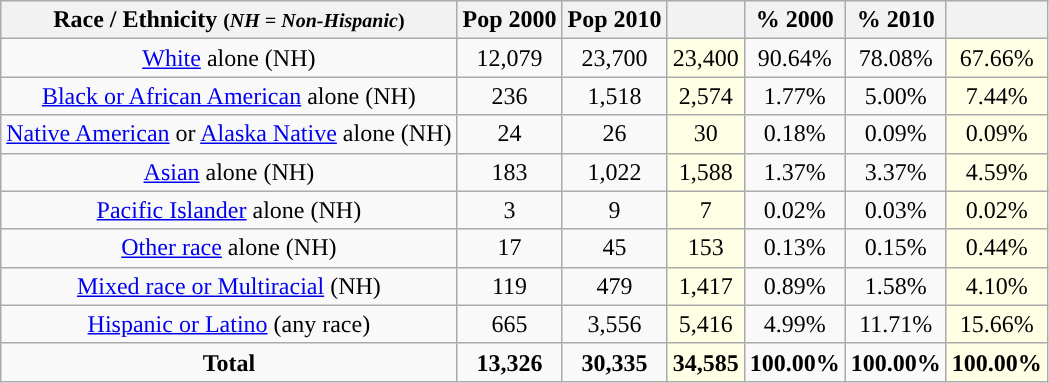<table class="wikitable" style="text-align:center;">
<tr>
<th>Race / Ethnicity <small>(<em>NH = Non-Hispanic</em>)</small></th>
<th>Pop 2000</th>
<th>Pop 2010</th>
<th></th>
<th>% 2000</th>
<th>% 2010</th>
<th></th>
</tr>
<tr>
<td><a href='#'>White</a> alone (NH)</td>
<td>12,079</td>
<td>23,700</td>
<td style='background: #ffffe6;'>23,400</td>
<td>90.64%</td>
<td>78.08%</td>
<td style='background: #ffffe6;'>67.66%</td>
</tr>
<tr>
<td><a href='#'>Black or African American</a> alone (NH)</td>
<td>236</td>
<td>1,518</td>
<td style='background: #ffffe6;'>2,574</td>
<td>1.77%</td>
<td>5.00%</td>
<td style='background: #ffffe6;'>7.44%</td>
</tr>
<tr>
<td><a href='#'>Native American</a> or <a href='#'>Alaska Native</a> alone (NH)</td>
<td>24</td>
<td>26</td>
<td style='background: #ffffe6;'>30</td>
<td>0.18%</td>
<td>0.09%</td>
<td style='background: #ffffe6;'>0.09%</td>
</tr>
<tr>
<td><a href='#'>Asian</a> alone (NH)</td>
<td>183</td>
<td>1,022</td>
<td style='background: #ffffe6;'>1,588</td>
<td>1.37%</td>
<td>3.37%</td>
<td style='background: #ffffe6;'>4.59%</td>
</tr>
<tr>
<td><a href='#'>Pacific Islander</a> alone (NH)</td>
<td>3</td>
<td>9</td>
<td style='background: #ffffe6;'>7</td>
<td>0.02%</td>
<td>0.03%</td>
<td style='background: #ffffe6;'>0.02%</td>
</tr>
<tr>
<td><a href='#'>Other race</a> alone (NH)</td>
<td>17</td>
<td>45</td>
<td style='background: #ffffe6;'>153</td>
<td>0.13%</td>
<td>0.15%</td>
<td style='background: #ffffe6;'>0.44%</td>
</tr>
<tr>
<td><a href='#'>Mixed race or Multiracial</a> (NH)</td>
<td>119</td>
<td>479</td>
<td style='background: #ffffe6;'>1,417</td>
<td>0.89%</td>
<td>1.58%</td>
<td style='background: #ffffe6;'>4.10%</td>
</tr>
<tr>
<td><a href='#'>Hispanic or Latino</a> (any race)</td>
<td>665</td>
<td>3,556</td>
<td style='background: #ffffe6;'>5,416</td>
<td>4.99%</td>
<td>11.71%</td>
<td style='background: #ffffe6;'>15.66%</td>
</tr>
<tr>
<td><strong>Total</strong></td>
<td><strong>13,326</strong></td>
<td><strong>30,335</strong></td>
<td style='background: #ffffe6;'><strong>34,585</strong></td>
<td><strong>100.00%</strong></td>
<td><strong>100.00%</strong></td>
<td style='background: #ffffe6;'><strong>100.00%</strong></td>
</tr>
</table>
